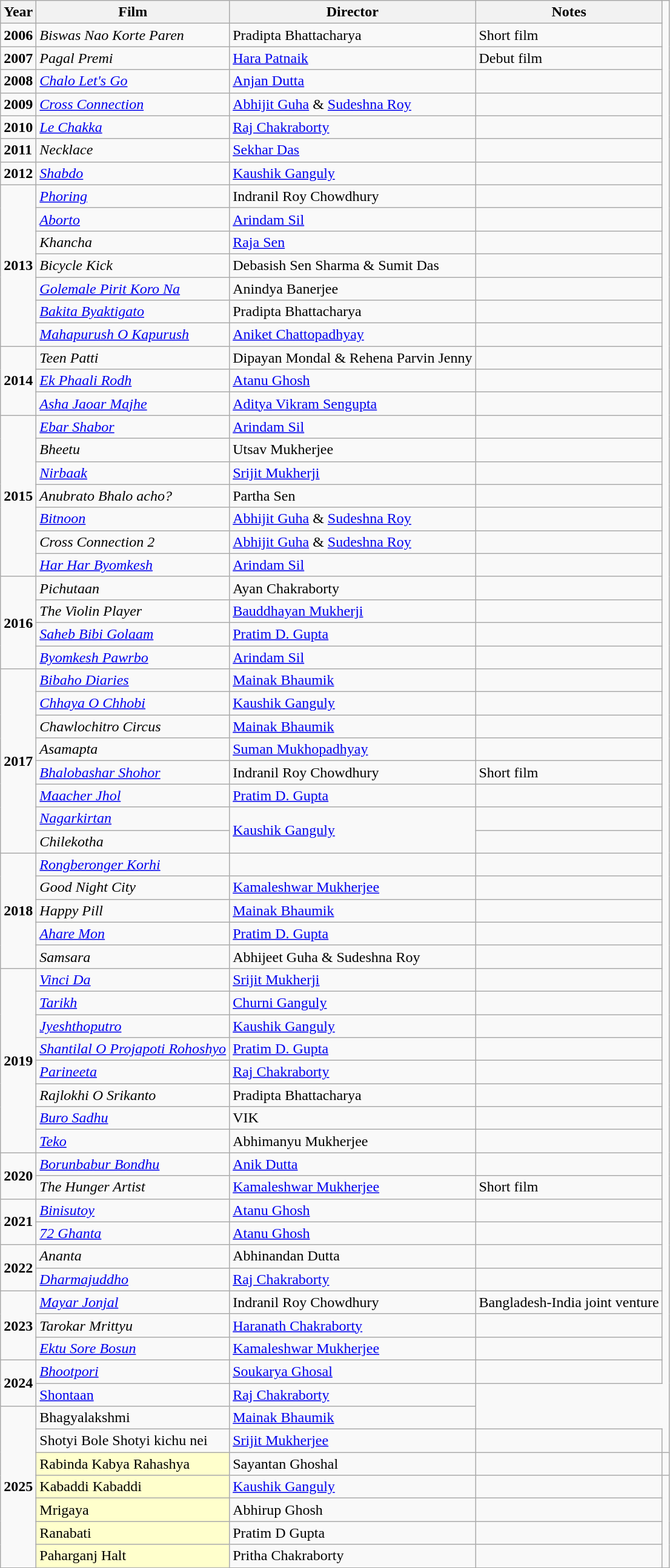<table class="wikitable sortable">
<tr>
<th>Year</th>
<th>Film</th>
<th>Director</th>
<th>Notes</th>
</tr>
<tr>
<td><strong>2006</strong></td>
<td><em>Biswas Nao Korte Paren</em></td>
<td>Pradipta Bhattacharya</td>
<td>Short film</td>
</tr>
<tr>
<td><strong>2007</strong></td>
<td><em>Pagal Premi</em></td>
<td><a href='#'>Hara Patnaik</a></td>
<td>Debut film</td>
</tr>
<tr>
<td><strong>2008</strong></td>
<td><em><a href='#'>Chalo Let's Go</a></em></td>
<td><a href='#'>Anjan Dutta</a></td>
<td></td>
</tr>
<tr>
<td><strong>2009</strong></td>
<td><em><a href='#'>Cross Connection</a></em></td>
<td><a href='#'>Abhijit Guha</a>  & <a href='#'>Sudeshna Roy</a></td>
<td></td>
</tr>
<tr>
<td><strong>2010</strong></td>
<td><em><a href='#'>Le Chakka</a></em></td>
<td><a href='#'>Raj Chakraborty</a></td>
<td></td>
</tr>
<tr>
<td><strong>2011</strong></td>
<td><em>Necklace</em></td>
<td><a href='#'>Sekhar Das</a></td>
<td></td>
</tr>
<tr>
<td><strong>2012</strong></td>
<td><em><a href='#'>Shabdo</a></em></td>
<td><a href='#'>Kaushik Ganguly</a></td>
<td></td>
</tr>
<tr>
<td rowspan="7"><strong>2013</strong></td>
<td><em><a href='#'>Phoring</a></em></td>
<td>Indranil Roy Chowdhury</td>
<td></td>
</tr>
<tr>
<td><em><a href='#'>Aborto</a></em></td>
<td><a href='#'>Arindam Sil</a></td>
<td></td>
</tr>
<tr>
<td><em>Khancha</em></td>
<td><a href='#'>Raja Sen</a></td>
<td></td>
</tr>
<tr>
<td><em>Bicycle Kick</em></td>
<td>Debasish Sen Sharma & Sumit Das</td>
<td></td>
</tr>
<tr>
<td><em><a href='#'>Golemale Pirit Koro Na</a></em></td>
<td>Anindya Banerjee</td>
<td></td>
</tr>
<tr>
<td><em><a href='#'>Bakita Byaktigato</a></em></td>
<td>Pradipta Bhattacharya</td>
<td></td>
</tr>
<tr>
<td><em><a href='#'>Mahapurush O Kapurush</a></em></td>
<td><a href='#'>Aniket Chattopadhyay</a></td>
<td></td>
</tr>
<tr>
<td rowspan="3"><strong>2014</strong></td>
<td><em>Teen Patti</em></td>
<td>Dipayan Mondal & Rehena Parvin Jenny</td>
<td></td>
</tr>
<tr>
<td><em><a href='#'>Ek Phaali Rodh</a></em></td>
<td><a href='#'>Atanu Ghosh</a></td>
<td></td>
</tr>
<tr>
<td><em><a href='#'>Asha Jaoar Majhe</a></em></td>
<td><a href='#'>Aditya Vikram Sengupta</a></td>
<td></td>
</tr>
<tr>
<td rowspan="7"><strong>2015</strong></td>
<td><em><a href='#'>Ebar Shabor</a></em></td>
<td><a href='#'>Arindam Sil</a></td>
<td></td>
</tr>
<tr>
<td><em>Bheetu</em></td>
<td>Utsav Mukherjee</td>
<td></td>
</tr>
<tr>
<td><em><a href='#'>Nirbaak</a></em></td>
<td><a href='#'>Srijit Mukherji</a></td>
<td></td>
</tr>
<tr>
<td><em>Anubrato Bhalo acho?</em></td>
<td>Partha Sen</td>
<td></td>
</tr>
<tr>
<td><em><a href='#'>Bitnoon</a></em></td>
<td><a href='#'>Abhijit Guha</a>  & <a href='#'>Sudeshna Roy</a></td>
<td></td>
</tr>
<tr>
<td><em>Cross Connection 2</em></td>
<td><a href='#'>Abhijit Guha</a>  & <a href='#'>Sudeshna Roy</a></td>
<td></td>
</tr>
<tr>
<td><em><a href='#'>Har Har Byomkesh</a></em></td>
<td><a href='#'>Arindam Sil</a></td>
<td></td>
</tr>
<tr>
<td rowspan="4"><strong>2016</strong></td>
<td><em>Pichutaan</em></td>
<td>Ayan Chakraborty</td>
<td></td>
</tr>
<tr>
<td><em>The Violin Player</em></td>
<td><a href='#'>Bauddhayan Mukherji</a></td>
<td></td>
</tr>
<tr>
<td><em><a href='#'>Saheb Bibi Golaam</a></em></td>
<td><a href='#'>Pratim D. Gupta</a></td>
<td></td>
</tr>
<tr>
<td><em><a href='#'>Byomkesh Pawrbo</a></em></td>
<td><a href='#'>Arindam Sil</a></td>
<td></td>
</tr>
<tr>
<td rowspan="8"><strong>2017</strong></td>
<td><em><a href='#'>Bibaho Diaries</a></em></td>
<td><a href='#'>Mainak Bhaumik</a></td>
<td></td>
</tr>
<tr>
<td><em><a href='#'>Chhaya O Chhobi</a></em></td>
<td><a href='#'>Kaushik Ganguly</a></td>
<td></td>
</tr>
<tr>
<td><em>Chawlochitro Circus</em></td>
<td><a href='#'>Mainak Bhaumik</a></td>
<td></td>
</tr>
<tr>
<td><em>Asamapta</em></td>
<td><a href='#'>Suman Mukhopadhyay</a></td>
<td></td>
</tr>
<tr>
<td><em><a href='#'>Bhalobashar Shohor</a></em></td>
<td>Indranil Roy Chowdhury</td>
<td>Short film</td>
</tr>
<tr>
<td><em><a href='#'>Maacher Jhol</a></em></td>
<td><a href='#'>Pratim D. Gupta</a></td>
<td></td>
</tr>
<tr>
<td><em><a href='#'>Nagarkirtan</a></em></td>
<td rowspan="2"><a href='#'>Kaushik Ganguly</a></td>
<td></td>
</tr>
<tr>
<td><em>Chilekotha</em></td>
<td></td>
</tr>
<tr>
<td rowspan="5"><strong>2018</strong></td>
<td><em><a href='#'>Rongberonger Korhi</a></em></td>
<td></td>
<td></td>
</tr>
<tr>
<td><em>Good Night City</em></td>
<td><a href='#'>Kamaleshwar Mukherjee</a></td>
<td></td>
</tr>
<tr>
<td><em>Happy Pill</em></td>
<td><a href='#'>Mainak Bhaumik</a></td>
<td></td>
</tr>
<tr>
<td><em><a href='#'>Ahare Mon</a></em></td>
<td><a href='#'>Pratim D. Gupta</a></td>
<td></td>
</tr>
<tr>
<td><em>Samsara</em></td>
<td>Abhijeet Guha & Sudeshna Roy</td>
<td></td>
</tr>
<tr>
<td rowspan="8"><strong>2019</strong></td>
<td><em><a href='#'>Vinci Da</a></em></td>
<td><a href='#'>Srijit Mukherji</a></td>
<td></td>
</tr>
<tr>
<td><em><a href='#'>Tarikh</a></em></td>
<td><a href='#'>Churni Ganguly</a></td>
<td></td>
</tr>
<tr>
<td><em><a href='#'>Jyeshthoputro</a></em></td>
<td><a href='#'>Kaushik Ganguly</a></td>
<td></td>
</tr>
<tr>
<td><em><a href='#'>Shantilal O Projapoti Rohoshyo</a></em></td>
<td><a href='#'>Pratim D. Gupta</a></td>
<td></td>
</tr>
<tr>
<td><em><a href='#'>Parineeta</a></em></td>
<td><a href='#'>Raj Chakraborty</a></td>
<td></td>
</tr>
<tr>
<td><em>Rajlokhi O Srikanto</em></td>
<td>Pradipta Bhattacharya</td>
<td></td>
</tr>
<tr>
<td><em><a href='#'>Buro Sadhu</a></em></td>
<td>VIK</td>
<td></td>
</tr>
<tr>
<td><em><a href='#'>Teko</a></em></td>
<td>Abhimanyu Mukherjee</td>
<td></td>
</tr>
<tr>
<td rowspan="2"><strong>2020</strong></td>
<td><em><a href='#'>Borunbabur Bondhu</a></em></td>
<td><a href='#'>Anik Dutta</a></td>
<td></td>
</tr>
<tr>
<td><em>The Hunger Artist</em></td>
<td><a href='#'>Kamaleshwar Mukherjee</a></td>
<td>Short film</td>
</tr>
<tr>
<td rowspan="2"><strong>2021</strong></td>
<td><em><a href='#'>Binisutoy</a></em></td>
<td><a href='#'>Atanu Ghosh</a></td>
<td></td>
</tr>
<tr>
<td><em><a href='#'>72 Ghanta</a></em></td>
<td><a href='#'>Atanu Ghosh</a></td>
<td></td>
</tr>
<tr>
<td rowspan="2"><strong>2022</strong></td>
<td><em>Ananta</em></td>
<td>Abhinandan Dutta</td>
<td></td>
</tr>
<tr>
<td><em><a href='#'>Dharmajuddho</a></em></td>
<td><a href='#'>Raj Chakraborty</a></td>
<td></td>
</tr>
<tr>
<td rowspan="3"><strong>2023</strong></td>
<td><em><a href='#'>Mayar Jonjal</a></em></td>
<td>Indranil Roy Chowdhury</td>
<td>Bangladesh-India joint venture</td>
</tr>
<tr>
<td><em>Tarokar Mrittyu</em></td>
<td><a href='#'>Haranath Chakraborty</a></td>
<td></td>
</tr>
<tr>
<td><em><a href='#'>Ektu Sore Bosun</a></em></td>
<td><a href='#'>Kamaleshwar Mukherjee</a></td>
<td></td>
</tr>
<tr>
<td rowspan="2"><strong>2024</strong></td>
<td><em><a href='#'>Bhootpori</a></em></td>
<td><a href='#'>Soukarya Ghosal</a></td>
<td></td>
</tr>
<tr>
<td "><a href='#'>Shontaan</a><em></td>
<td></em><a href='#'>Raj Chakraborty</a><em></td>
</tr>
<tr>
<td rowspan="7"><strong>2025</strong></td>
<td></em>Bhagyalakshmi<em></td>
<td><a href='#'>Mainak Bhaumik</a></td>
</tr>
<tr>
<td></em>Shotyi Bole Shotyi kichu nei<em></td>
<td><a href='#'>Srijit Mukherjee </a></td>
<td></td>
</tr>
<tr>
<td style="background:#ffc;"></em>Rabinda Kabya Rahashya<em></td>
<td>Sayantan Ghoshal</td>
<td></td>
<td></td>
</tr>
<tr>
<td style="background:#ffc;"></em>Kabaddi Kabaddi<em></td>
<td><a href='#'>Kaushik Ganguly</a></td>
<td></td>
</tr>
<tr>
<td style="background:#ffc;"></em>Mrigaya<em></td>
<td>Abhirup Ghosh</td>
<td></td>
</tr>
<tr>
<td style="background:#ffc;"></em>Ranabati<em></td>
<td>Pratim D Gupta</td>
<td></td>
</tr>
<tr>
<td style="background:#ffc;"></em>Paharganj Halt<em></td>
<td>Pritha Chakraborty</td>
<td></td>
</tr>
<tr>
</tr>
</table>
